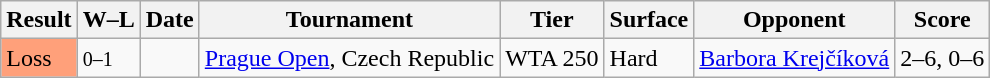<table class="sortable wikitable">
<tr>
<th>Result</th>
<th class=unsortable>W–L</th>
<th>Date</th>
<th>Tournament</th>
<th>Tier</th>
<th>Surface</th>
<th>Opponent</th>
<th class=unsortable>Score</th>
</tr>
<tr>
<td style=background:#ffa07a>Loss</td>
<td><small>0–1</small></td>
<td><a href='#'></a></td>
<td><a href='#'>Prague Open</a>, Czech Republic</td>
<td>WTA 250</td>
<td>Hard</td>
<td> <a href='#'>Barbora Krejčíková</a></td>
<td>2–6, 0–6</td>
</tr>
</table>
